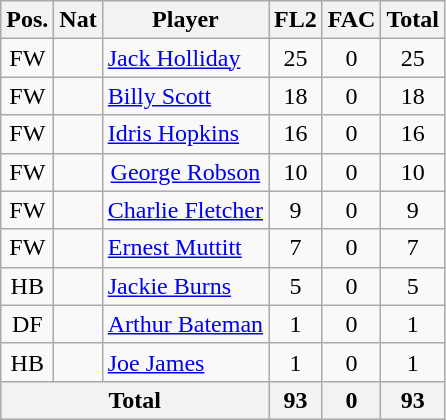<table class="wikitable"  style="text-align:center; border:1px #aaa solid;">
<tr>
<th>Pos.</th>
<th>Nat</th>
<th>Player</th>
<th>FL2</th>
<th>FAC</th>
<th>Total</th>
</tr>
<tr>
<td>FW</td>
<td></td>
<td style="text-align:left;"><a href='#'>Jack Holliday</a></td>
<td>25</td>
<td>0</td>
<td>25</td>
</tr>
<tr>
<td>FW</td>
<td></td>
<td style="text-align:left;"><a href='#'>Billy Scott</a></td>
<td>18</td>
<td>0</td>
<td>18</td>
</tr>
<tr>
<td>FW</td>
<td></td>
<td style="text-align:left;"><a href='#'>Idris Hopkins</a></td>
<td>16</td>
<td>0</td>
<td>16</td>
</tr>
<tr>
<td>FW</td>
<td></td>
<td><a href='#'>George Robson</a></td>
<td>10</td>
<td>0</td>
<td>10</td>
</tr>
<tr>
<td>FW</td>
<td></td>
<td style="text-align:left;"><a href='#'>Charlie Fletcher</a></td>
<td>9</td>
<td>0</td>
<td>9</td>
</tr>
<tr>
<td>FW</td>
<td></td>
<td style="text-align:left;"><a href='#'>Ernest Muttitt</a></td>
<td>7</td>
<td>0</td>
<td>7</td>
</tr>
<tr>
<td>HB</td>
<td></td>
<td style="text-align:left;"><a href='#'>Jackie Burns</a></td>
<td>5</td>
<td>0</td>
<td>5</td>
</tr>
<tr>
<td>DF</td>
<td></td>
<td style="text-align:left;"><a href='#'>Arthur Bateman</a></td>
<td>1</td>
<td>0</td>
<td>1</td>
</tr>
<tr>
<td>HB</td>
<td></td>
<td style="text-align:left;"><a href='#'>Joe James</a></td>
<td>1</td>
<td>0</td>
<td>1</td>
</tr>
<tr>
<th colspan="3">Total</th>
<th>93</th>
<th>0</th>
<th>93</th>
</tr>
</table>
